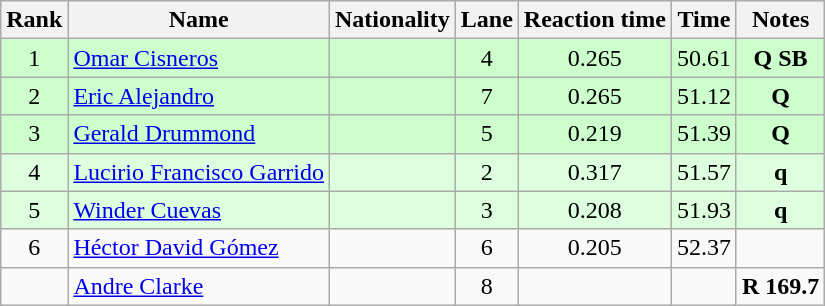<table class="wikitable sortable" style="text-align:center">
<tr>
<th>Rank</th>
<th>Name</th>
<th>Nationality</th>
<th>Lane</th>
<th>Reaction time</th>
<th>Time</th>
<th>Notes</th>
</tr>
<tr bgcolor=ccffcc>
<td>1</td>
<td align=left><a href='#'>Omar Cisneros</a></td>
<td align=left></td>
<td>4</td>
<td>0.265</td>
<td>50.61</td>
<td><strong>Q SB</strong></td>
</tr>
<tr bgcolor=ccffcc>
<td>2</td>
<td align=left><a href='#'>Eric Alejandro</a></td>
<td align=left></td>
<td>7</td>
<td>0.265</td>
<td>51.12</td>
<td><strong>Q</strong></td>
</tr>
<tr bgcolor=ccffcc>
<td>3</td>
<td align=left><a href='#'>Gerald Drummond</a></td>
<td align=left></td>
<td>5</td>
<td>0.219</td>
<td>51.39</td>
<td><strong>Q</strong></td>
</tr>
<tr bgcolor=ddffdd>
<td>4</td>
<td align=left><a href='#'>Lucirio Francisco Garrido</a></td>
<td align=left></td>
<td>2</td>
<td>0.317</td>
<td>51.57</td>
<td><strong>q</strong></td>
</tr>
<tr bgcolor=ddffdd>
<td>5</td>
<td align=left><a href='#'>Winder Cuevas</a></td>
<td align=left></td>
<td>3</td>
<td>0.208</td>
<td>51.93</td>
<td><strong>q</strong></td>
</tr>
<tr>
<td>6</td>
<td align=left><a href='#'>Héctor David Gómez</a></td>
<td align=left></td>
<td>6</td>
<td>0.205</td>
<td>52.37</td>
<td></td>
</tr>
<tr>
<td></td>
<td align=left><a href='#'>Andre Clarke</a></td>
<td align=left></td>
<td>8</td>
<td></td>
<td></td>
<td><strong>R 169.7</strong></td>
</tr>
</table>
